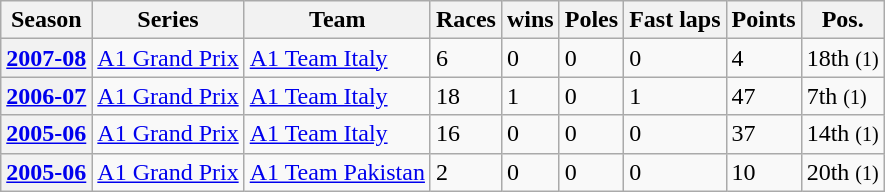<table class="wikitable">
<tr>
<th>Season</th>
<th>Series</th>
<th>Team</th>
<th>Races</th>
<th>wins</th>
<th>Poles</th>
<th>Fast laps</th>
<th>Points</th>
<th>Pos.</th>
</tr>
<tr>
<th><a href='#'>2007-08</a></th>
<td><a href='#'>A1 Grand Prix</a></td>
<td><a href='#'>A1 Team Italy</a></td>
<td>6</td>
<td>0</td>
<td>0</td>
<td>0</td>
<td>4</td>
<td>18th <small>(1)</small></td>
</tr>
<tr>
<th><a href='#'>2006-07</a></th>
<td><a href='#'>A1 Grand Prix</a></td>
<td><a href='#'>A1 Team Italy</a></td>
<td>18</td>
<td>1</td>
<td>0</td>
<td>1</td>
<td>47</td>
<td>7th <small>(1)</small></td>
</tr>
<tr>
<th><a href='#'>2005-06</a></th>
<td><a href='#'>A1 Grand Prix</a></td>
<td><a href='#'>A1 Team Italy</a></td>
<td>16</td>
<td>0</td>
<td>0</td>
<td>0</td>
<td>37</td>
<td>14th <small>(1)</small></td>
</tr>
<tr>
<th><a href='#'>2005-06</a></th>
<td><a href='#'>A1 Grand Prix</a></td>
<td><a href='#'>A1 Team Pakistan</a></td>
<td>2</td>
<td>0</td>
<td>0</td>
<td>0</td>
<td>10</td>
<td>20th <small>(1)</small></td>
</tr>
</table>
